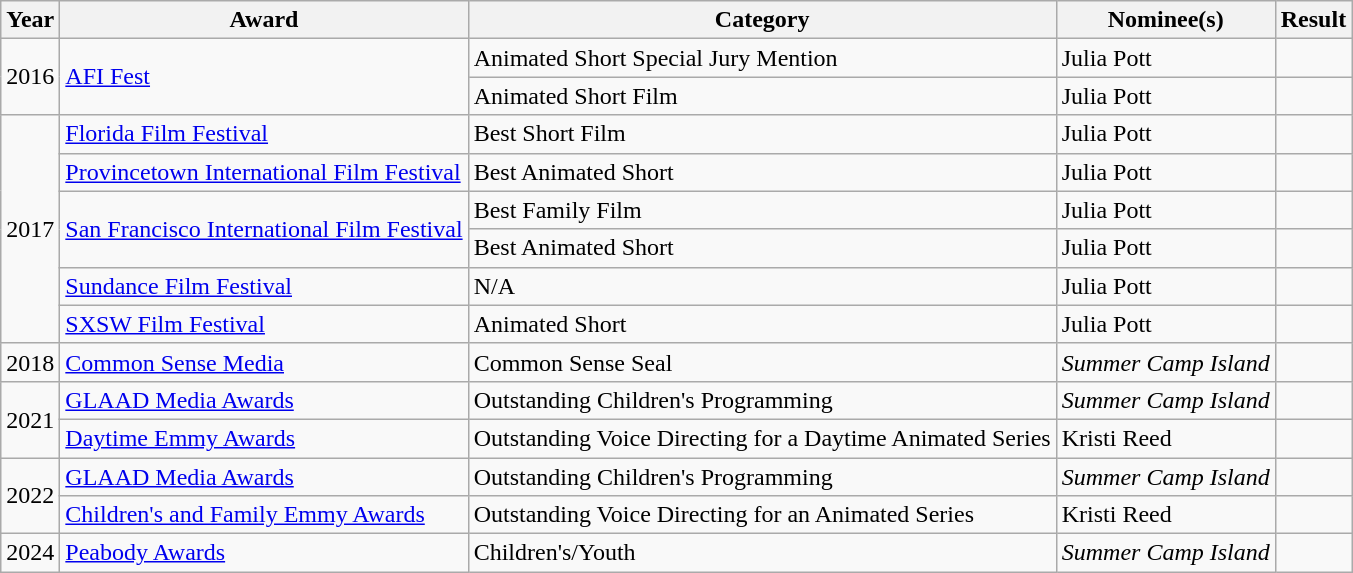<table class="wikitable sortable">
<tr>
<th>Year</th>
<th>Award</th>
<th>Category</th>
<th>Nominee(s)</th>
<th>Result</th>
</tr>
<tr>
<td rowspan="2">2016</td>
<td rowspan="2"><a href='#'>AFI Fest</a></td>
<td>Animated Short Special Jury Mention</td>
<td>Julia Pott </td>
<td></td>
</tr>
<tr>
<td>Animated Short Film</td>
<td>Julia Pott </td>
<td></td>
</tr>
<tr>
<td rowspan="6">2017</td>
<td><a href='#'>Florida Film Festival</a></td>
<td>Best Short Film</td>
<td>Julia Pott </td>
<td></td>
</tr>
<tr>
<td><a href='#'>Provincetown International Film Festival</a></td>
<td>Best Animated Short</td>
<td>Julia Pott </td>
<td></td>
</tr>
<tr>
<td rowspan="2"><a href='#'>San Francisco International Film Festival</a></td>
<td>Best Family Film</td>
<td>Julia Pott </td>
<td></td>
</tr>
<tr>
<td>Best Animated Short</td>
<td>Julia Pott </td>
<td></td>
</tr>
<tr>
<td><a href='#'>Sundance Film Festival</a></td>
<td>N/A</td>
<td>Julia Pott </td>
<td></td>
</tr>
<tr>
<td><a href='#'>SXSW Film Festival</a></td>
<td>Animated Short</td>
<td>Julia Pott </td>
<td></td>
</tr>
<tr>
<td>2018</td>
<td><a href='#'>Common Sense Media</a></td>
<td>Common Sense Seal</td>
<td><em>Summer Camp Island</em></td>
<td></td>
</tr>
<tr>
<td rowspan="2">2021</td>
<td><a href='#'>GLAAD Media Awards</a></td>
<td>Outstanding Children's Programming</td>
<td><em>Summer Camp Island</em></td>
<td></td>
</tr>
<tr>
<td><a href='#'>Daytime Emmy Awards</a></td>
<td>Outstanding Voice Directing for a Daytime Animated Series</td>
<td>Kristi Reed</td>
<td></td>
</tr>
<tr>
<td rowspan="2">2022</td>
<td><a href='#'>GLAAD Media Awards</a></td>
<td>Outstanding Children's Programming</td>
<td><em>Summer Camp Island</em></td>
<td></td>
</tr>
<tr>
<td><a href='#'>Children's and Family Emmy Awards</a></td>
<td>Outstanding Voice Directing for an Animated Series</td>
<td>Kristi Reed</td>
<td></td>
</tr>
<tr>
<td>2024</td>
<td><a href='#'>Peabody Awards</a></td>
<td>Children's/Youth</td>
<td><em>Summer Camp Island</em></td>
<td></td>
</tr>
</table>
